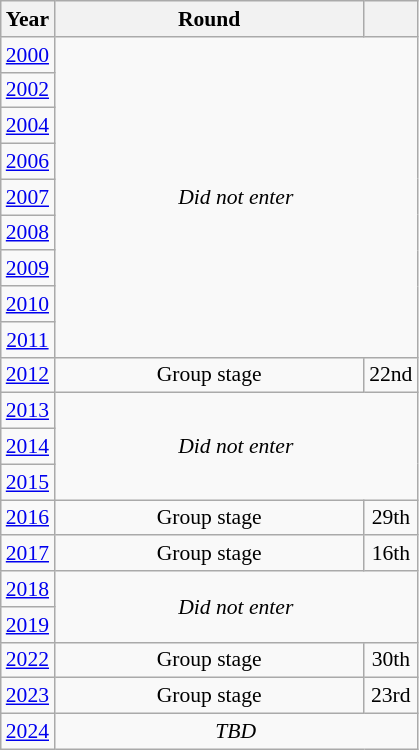<table class="wikitable" style="text-align: center; font-size:90%">
<tr>
<th>Year</th>
<th style="width:200px">Round</th>
<th></th>
</tr>
<tr>
<td><a href='#'>2000</a></td>
<td colspan="2" rowspan="9"><em>Did not enter</em></td>
</tr>
<tr>
<td><a href='#'>2002</a></td>
</tr>
<tr>
<td><a href='#'>2004</a></td>
</tr>
<tr>
<td><a href='#'>2006</a></td>
</tr>
<tr>
<td><a href='#'>2007</a></td>
</tr>
<tr>
<td><a href='#'>2008</a></td>
</tr>
<tr>
<td><a href='#'>2009</a></td>
</tr>
<tr>
<td><a href='#'>2010</a></td>
</tr>
<tr>
<td><a href='#'>2011</a></td>
</tr>
<tr>
<td><a href='#'>2012</a></td>
<td>Group stage</td>
<td>22nd</td>
</tr>
<tr>
<td><a href='#'>2013</a></td>
<td colspan="2" rowspan="3"><em>Did not enter</em></td>
</tr>
<tr>
<td><a href='#'>2014</a></td>
</tr>
<tr>
<td><a href='#'>2015</a></td>
</tr>
<tr>
<td><a href='#'>2016</a></td>
<td>Group stage</td>
<td>29th</td>
</tr>
<tr>
<td><a href='#'>2017</a></td>
<td>Group stage</td>
<td>16th</td>
</tr>
<tr>
<td><a href='#'>2018</a></td>
<td colspan="2" rowspan="2"><em>Did not enter</em></td>
</tr>
<tr>
<td><a href='#'>2019</a></td>
</tr>
<tr>
<td><a href='#'>2022</a></td>
<td>Group stage</td>
<td>30th</td>
</tr>
<tr>
<td><a href='#'>2023</a></td>
<td>Group stage</td>
<td>23rd</td>
</tr>
<tr>
<td><a href='#'>2024</a></td>
<td colspan="2"><em>TBD</em></td>
</tr>
</table>
